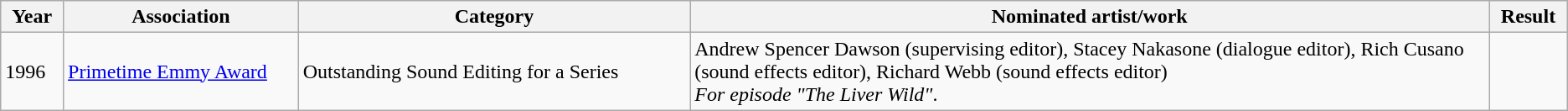<table class="wikitable">
<tr>
<th style="width:04%;">Year</th>
<th style="width:15%;">Association</th>
<th style="width:25%;">Category</th>
<th style="width:51%;">Nominated artist/work</th>
<th style="width:10%;">Result</th>
</tr>
<tr>
<td>1996</td>
<td><a href='#'>Primetime Emmy Award</a></td>
<td>Outstanding Sound Editing for a Series</td>
<td>Andrew Spencer Dawson (supervising editor), Stacey Nakasone (dialogue editor), Rich Cusano (sound effects editor), Richard Webb (sound effects editor)<br><em>For episode "The Liver Wild"</em>.</td>
<td></td>
</tr>
</table>
